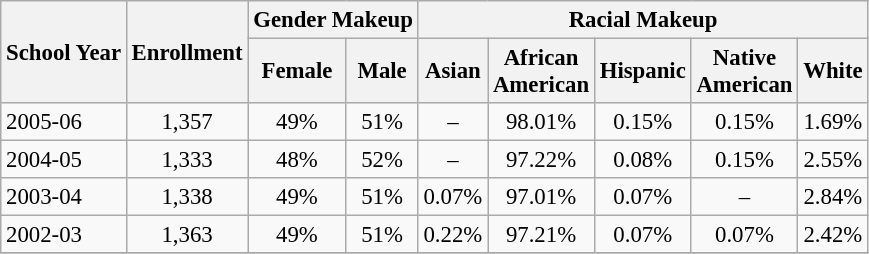<table class="wikitable" style="font-size: 95%;">
<tr>
<th rowspan="2">School Year</th>
<th rowspan="2">Enrollment</th>
<th colspan="2">Gender Makeup</th>
<th colspan="5">Racial Makeup</th>
</tr>
<tr>
<th>Female</th>
<th>Male</th>
<th>Asian</th>
<th>African <br>American</th>
<th>Hispanic</th>
<th>Native <br>American</th>
<th>White</th>
</tr>
<tr>
<td align="left">2005-06</td>
<td align="center">1,357</td>
<td align="center">49%</td>
<td align="center">51%</td>
<td align="center">–</td>
<td align="center">98.01%</td>
<td align="center">0.15%</td>
<td align="center">0.15%</td>
<td align="center">1.69%</td>
</tr>
<tr>
<td align="left">2004-05</td>
<td align="center">1,333</td>
<td align="center">48%</td>
<td align="center">52%</td>
<td align="center">–</td>
<td align="center">97.22%</td>
<td align="center">0.08%</td>
<td align="center">0.15%</td>
<td align="center">2.55%</td>
</tr>
<tr>
<td align="left">2003-04</td>
<td align="center">1,338</td>
<td align="center">49%</td>
<td align="center">51%</td>
<td align="center">0.07%</td>
<td align="center">97.01%</td>
<td align="center">0.07%</td>
<td align="center">–</td>
<td align="center">2.84%</td>
</tr>
<tr>
<td align="left">2002-03</td>
<td align="center">1,363</td>
<td align="center">49%</td>
<td align="center">51%</td>
<td align="center">0.22%</td>
<td align="center">97.21%</td>
<td align="center">0.07%</td>
<td align="center">0.07%</td>
<td align="center">2.42%</td>
</tr>
<tr>
</tr>
</table>
